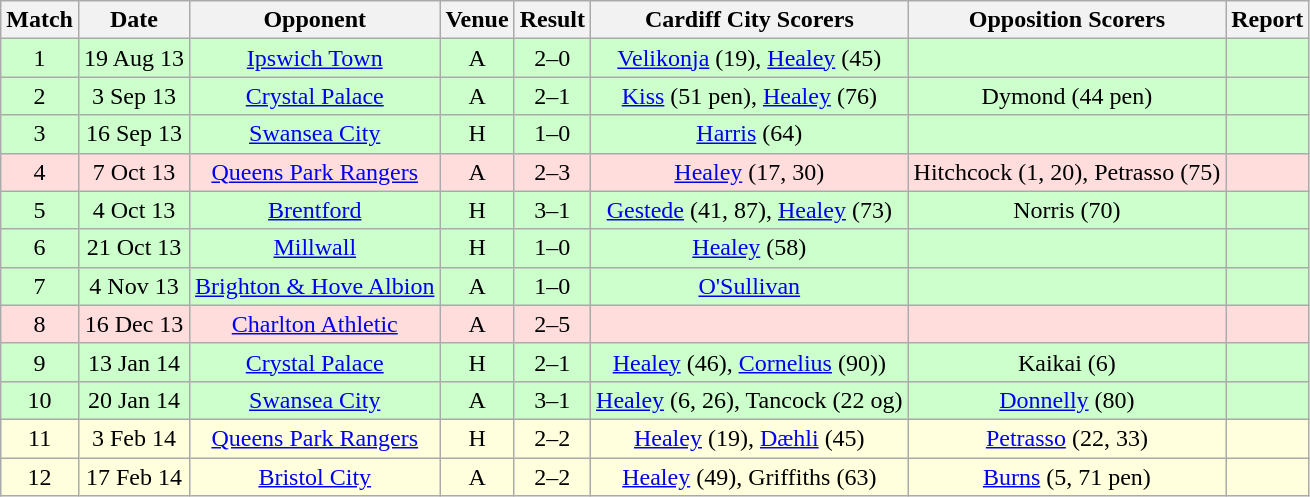<table class="wikitable" style="text-align:center;">
<tr>
<th>Match</th>
<th>Date</th>
<th>Opponent</th>
<th>Venue</th>
<th>Result</th>
<th>Cardiff City Scorers</th>
<th>Opposition Scorers</th>
<th>Report</th>
</tr>
<tr style="background:#cfc;">
<td>1</td>
<td>19 Aug 13</td>
<td><a href='#'>Ipswich Town</a></td>
<td>A</td>
<td>2–0</td>
<td><a href='#'>Velikonja</a> (19), <a href='#'>Healey</a> (45)</td>
<td></td>
<td></td>
</tr>
<tr style="background:#cfc;">
<td>2</td>
<td>3 Sep 13</td>
<td><a href='#'>Crystal Palace</a></td>
<td>A</td>
<td>2–1</td>
<td><a href='#'>Kiss</a> (51 pen), <a href='#'>Healey</a> (76)</td>
<td>Dymond (44 pen)</td>
<td></td>
</tr>
<tr style="background:#cfc;">
<td>3</td>
<td>16 Sep 13</td>
<td><a href='#'>Swansea City</a></td>
<td>H</td>
<td>1–0</td>
<td><a href='#'>Harris</a> (64)</td>
<td></td>
<td></td>
</tr>
<tr style="background:#fdd;">
<td>4</td>
<td>7 Oct 13</td>
<td><a href='#'>Queens Park Rangers</a></td>
<td>A</td>
<td>2–3</td>
<td><a href='#'>Healey</a> (17, 30)</td>
<td>Hitchcock (1, 20), Petrasso (75)</td>
<td></td>
</tr>
<tr style="background:#cfc;">
<td>5</td>
<td>4 Oct 13</td>
<td><a href='#'>Brentford</a></td>
<td>H</td>
<td>3–1</td>
<td><a href='#'>Gestede</a> (41, 87), <a href='#'>Healey</a> (73)</td>
<td>Norris (70)</td>
<td></td>
</tr>
<tr style="background:#cfc;">
<td>6</td>
<td>21 Oct 13</td>
<td><a href='#'>Millwall</a></td>
<td>H</td>
<td>1–0</td>
<td><a href='#'>Healey</a> (58)</td>
<td></td>
<td></td>
</tr>
<tr style="background:#cfc;">
<td>7</td>
<td>4 Nov 13</td>
<td><a href='#'>Brighton & Hove Albion</a></td>
<td>A</td>
<td>1–0</td>
<td><a href='#'>O'Sullivan</a></td>
<td></td>
<td></td>
</tr>
<tr style="background:#fdd;">
<td>8</td>
<td>16 Dec 13</td>
<td><a href='#'>Charlton Athletic</a></td>
<td>A</td>
<td>2–5</td>
<td></td>
<td></td>
<td></td>
</tr>
<tr style="background:#cfc;">
<td>9</td>
<td>13 Jan 14</td>
<td><a href='#'>Crystal Palace</a></td>
<td>H</td>
<td>2–1</td>
<td><a href='#'>Healey</a> (46), <a href='#'>Cornelius</a> (90))</td>
<td>Kaikai (6)</td>
<td></td>
</tr>
<tr style="background:#cfc;">
<td>10</td>
<td>20 Jan 14</td>
<td><a href='#'>Swansea City</a></td>
<td>A</td>
<td>3–1</td>
<td><a href='#'>Healey</a> (6, 26), Tancock (22 og)</td>
<td><a href='#'>Donnelly</a> (80)</td>
<td></td>
</tr>
<tr style="background:#ffd;">
<td>11</td>
<td>3 Feb 14</td>
<td><a href='#'>Queens Park Rangers</a></td>
<td>H</td>
<td>2–2</td>
<td><a href='#'>Healey</a> (19), <a href='#'>Dæhli</a> (45)</td>
<td><a href='#'>Petrasso</a> (22, 33)</td>
<td></td>
</tr>
<tr style="background:#ffd;">
<td>12</td>
<td>17 Feb 14</td>
<td><a href='#'>Bristol City</a></td>
<td>A</td>
<td>2–2</td>
<td><a href='#'>Healey</a> (49), Griffiths (63)</td>
<td><a href='#'>Burns</a> (5, 71 pen)</td>
<td></td>
</tr>
</table>
